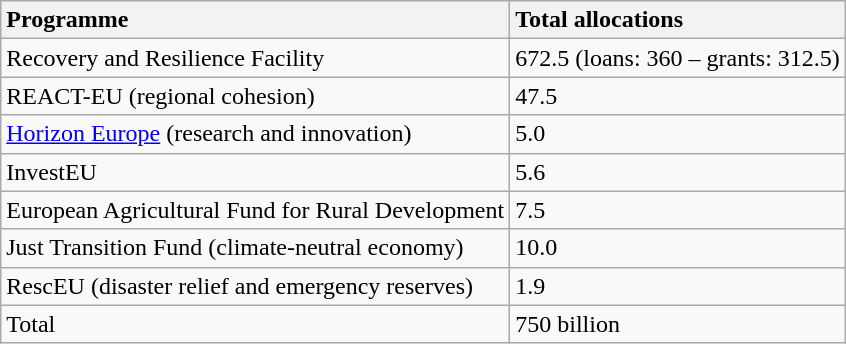<table class="wikitable">
<tr>
<th style="text-align:left">Programme</th>
<th style="text-align:left">Total allocations</th>
</tr>
<tr>
<td>Recovery and Resilience Facility</td>
<td>672.5 (loans: 360 – grants: 312.5)</td>
</tr>
<tr>
<td>REACT-EU (regional cohesion)</td>
<td>47.5</td>
</tr>
<tr>
<td><a href='#'>Horizon Europe</a> (research and innovation)</td>
<td>5.0</td>
</tr>
<tr>
<td>InvestEU</td>
<td>5.6</td>
</tr>
<tr>
<td>European Agricultural Fund for Rural Development</td>
<td>7.5</td>
</tr>
<tr>
<td>Just Transition Fund (climate-neutral economy)</td>
<td>10.0</td>
</tr>
<tr>
<td>RescEU (disaster relief and emergency reserves)</td>
<td>1.9</td>
</tr>
<tr>
<td>Total</td>
<td>750 billion</td>
</tr>
</table>
